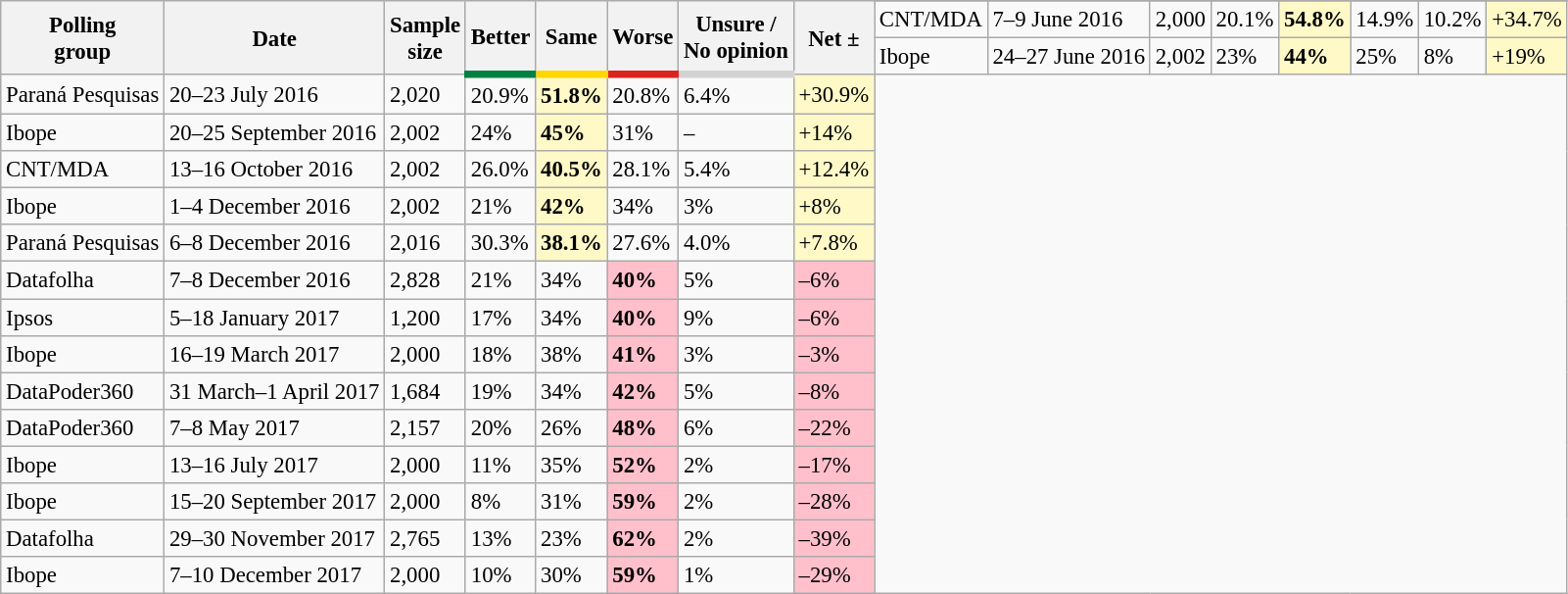<table class="wikitable sortable" style="font-size:95%;">
<tr>
<th rowspan="3">Polling<br>group</th>
<th rowspan="3">Date</th>
<th rowspan="3">Sample<br>size</th>
<th rowspan="3" style="border-bottom: 5px solid #008142">Better</th>
<th rowspan="3" style="border-bottom: 5px solid #FFD600">Same</th>
<th rowspan="3" style="border-bottom: 5px solid #DC241F">Worse</th>
<th rowspan="3" style="border-bottom: 5px solid lightgray">Unsure /<br> No opinion</th>
<th rowspan="3">Net ±</th>
</tr>
<tr>
<td>CNT/MDA</td>
<td data-sort-value="2016-06-09">7–9 June 2016</td>
<td>2,000</td>
<td>20.1%</td>
<td style="background:#fff9c8"><strong>54.8%</strong></td>
<td>14.9%</td>
<td>10.2%</td>
<td style="background:#fff9c8">+34.7%</td>
</tr>
<tr>
<td>Ibope</td>
<td data-sort-value="2016-06-27">24–27 June 2016</td>
<td>2,002</td>
<td>23%</td>
<td style="background:#fff9c8"><strong>44%</strong></td>
<td>25%</td>
<td>8%</td>
<td style="background:#fff9c8">+19%</td>
</tr>
<tr>
<td>Paraná Pesquisas</td>
<td data-sort-value="2016-07-23">20–23 July 2016</td>
<td>2,020</td>
<td>20.9%</td>
<td style="background:#fff9c8"><strong>51.8%</strong></td>
<td>20.8%</td>
<td>6.4%</td>
<td style="background:#fff9c8">+30.9%</td>
</tr>
<tr>
<td>Ibope</td>
<td data-sort-value="2016-09-25">20–25 September 2016</td>
<td>2,002</td>
<td>24%</td>
<td style="background:#fff9c8"><strong>45%</strong></td>
<td>31%</td>
<td>–</td>
<td style="background:#fff9c8">+14%</td>
</tr>
<tr>
<td>CNT/MDA</td>
<td data-sort-value="2016-10-16">13–16 October 2016</td>
<td>2,002</td>
<td>26.0%</td>
<td style="background:#fff9c8"><strong>40.5%</strong></td>
<td>28.1%</td>
<td>5.4%</td>
<td style="background:#fff9c8">+12.4%</td>
</tr>
<tr>
<td>Ibope</td>
<td data-sort-value="2016-12-04">1–4 December 2016</td>
<td>2,002</td>
<td>21%</td>
<td style="background:#fff9c8"><strong>42%</strong></td>
<td>34%</td>
<td>3%</td>
<td style="background:#fff9c8">+8%</td>
</tr>
<tr>
<td>Paraná Pesquisas</td>
<td data-sort-value="2016-12-08">6–8 December 2016</td>
<td>2,016</td>
<td>30.3%</td>
<td style="background:#fff9c8"><strong>38.1%</strong></td>
<td>27.6%</td>
<td>4.0%</td>
<td style="background:#fff9c8">+7.8%</td>
</tr>
<tr>
<td>Datafolha</td>
<td data-sort-value="2016-12-08">7–8 December 2016</td>
<td>2,828</td>
<td>21%</td>
<td>34%</td>
<td style="background:pink"><strong>40%</strong></td>
<td>5%</td>
<td style="background:pink">–6%</td>
</tr>
<tr>
<td>Ipsos</td>
<td data-sort-value="2017-01-18">5–18 January 2017</td>
<td>1,200</td>
<td>17%</td>
<td>34%</td>
<td style="background:pink"><strong>40%</strong></td>
<td>9%</td>
<td style="background:pink">–6%</td>
</tr>
<tr>
<td>Ibope</td>
<td data-sort-value="2017-03-19">16–19 March 2017</td>
<td>2,000</td>
<td>18%</td>
<td>38%</td>
<td style="background:pink"><strong>41%</strong></td>
<td>3%</td>
<td style="background:pink">–3%</td>
</tr>
<tr>
<td>DataPoder360</td>
<td data-sort-value="2017-04-01">31 March–1 April 2017</td>
<td>1,684</td>
<td>19%</td>
<td>34%</td>
<td style="background:pink"><strong>42%</strong></td>
<td>5%</td>
<td style="background:pink">–8%</td>
</tr>
<tr>
<td>DataPoder360</td>
<td data-sort-value="2017-05-08">7–8 May 2017</td>
<td>2,157</td>
<td>20%</td>
<td>26%</td>
<td style="background:pink"><strong>48%</strong></td>
<td>6%</td>
<td style="background:pink">–22%</td>
</tr>
<tr>
<td>Ibope</td>
<td data-sort-value="2017-07-27">13–16 July 2017</td>
<td>2,000</td>
<td>11%</td>
<td>35%</td>
<td style="background:pink"><strong>52%</strong></td>
<td>2%</td>
<td style="background:pink">–17%</td>
</tr>
<tr>
<td>Ibope</td>
<td data-sort-value="2017-09-20">15–20 September 2017</td>
<td>2,000</td>
<td>8%</td>
<td>31%</td>
<td style="background:pink"><strong>59%</strong></td>
<td>2%</td>
<td style="background:pink">–28%</td>
</tr>
<tr>
<td>Datafolha</td>
<td data-sort-value="2017-11-30">29–30 November 2017</td>
<td>2,765</td>
<td>13%</td>
<td>23%</td>
<td style="background:pink"><strong>62%</strong></td>
<td>2%</td>
<td style="background:pink">–39%</td>
</tr>
<tr>
<td>Ibope</td>
<td data-sort-value="2017-12-10">7–10 December 2017</td>
<td>2,000</td>
<td>10%</td>
<td>30%</td>
<td style="background:pink"><strong>59%</strong></td>
<td>1%</td>
<td style="background:pink">–29%</td>
</tr>
</table>
